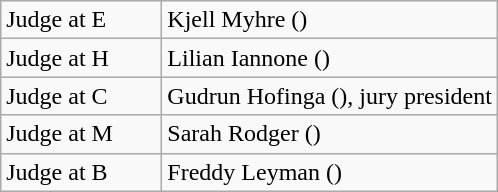<table class="wikitable">
<tr>
<td width=100>Judge at E</td>
<td>Kjell Myhre ()</td>
</tr>
<tr>
<td>Judge at H</td>
<td>Lilian Iannone ()</td>
</tr>
<tr>
<td>Judge at C</td>
<td>Gudrun Hofinga (), jury president</td>
</tr>
<tr>
<td>Judge at M</td>
<td>Sarah Rodger ()</td>
</tr>
<tr>
<td>Judge at B</td>
<td>Freddy Leyman ()</td>
</tr>
</table>
